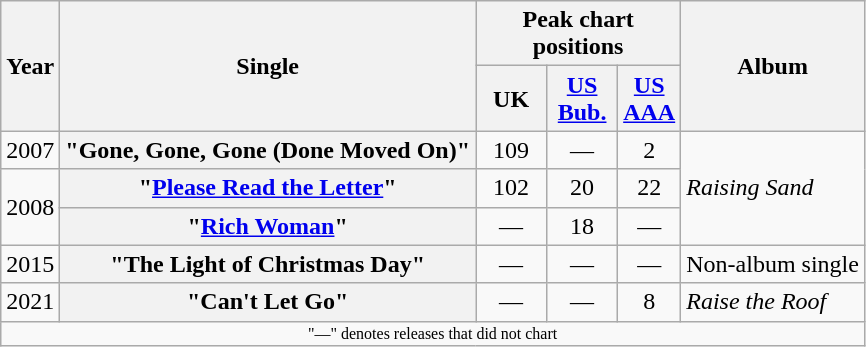<table class="wikitable plainrowheaders" style="text-align:center;">
<tr>
<th scope="col" rowspan="2">Year</th>
<th scope="col" rowspan="2">Single</th>
<th scope="col" colspan="3">Peak chart<br>positions</th>
<th scope="col" rowspan="2">Album</th>
</tr>
<tr>
<th style="width:40px;">UK<br></th>
<th style="width:40px;"><a href='#'>US<br>Bub.</a><br></th>
<th style="width:30px;"><a href='#'>US AAA</a><br></th>
</tr>
<tr>
<td>2007</td>
<th scope="row">"Gone, Gone, Gone (Done Moved On)"</th>
<td>109</td>
<td>—</td>
<td>2</td>
<td style="text-align:left;" rowspan="3"><em>Raising Sand</em></td>
</tr>
<tr>
<td rowspan="2">2008</td>
<th scope="row">"<a href='#'>Please Read the Letter</a>"</th>
<td>102</td>
<td>20</td>
<td>22</td>
</tr>
<tr>
<th scope="row">"<a href='#'>Rich Woman</a>"</th>
<td>—</td>
<td>18</td>
<td>—</td>
</tr>
<tr>
<td>2015</td>
<th scope="row">"The Light of Christmas Day"</th>
<td>—</td>
<td>—</td>
<td>—</td>
<td>Non-album single</td>
</tr>
<tr>
<td>2021</td>
<th scope="row">"Can't Let Go"</th>
<td>—</td>
<td>—</td>
<td>8</td>
<td style="text-align:left;"><em>Raise the Roof</em></td>
</tr>
<tr>
<td colspan="6" style="font-size:8pt">"—" denotes releases that did not chart</td>
</tr>
</table>
